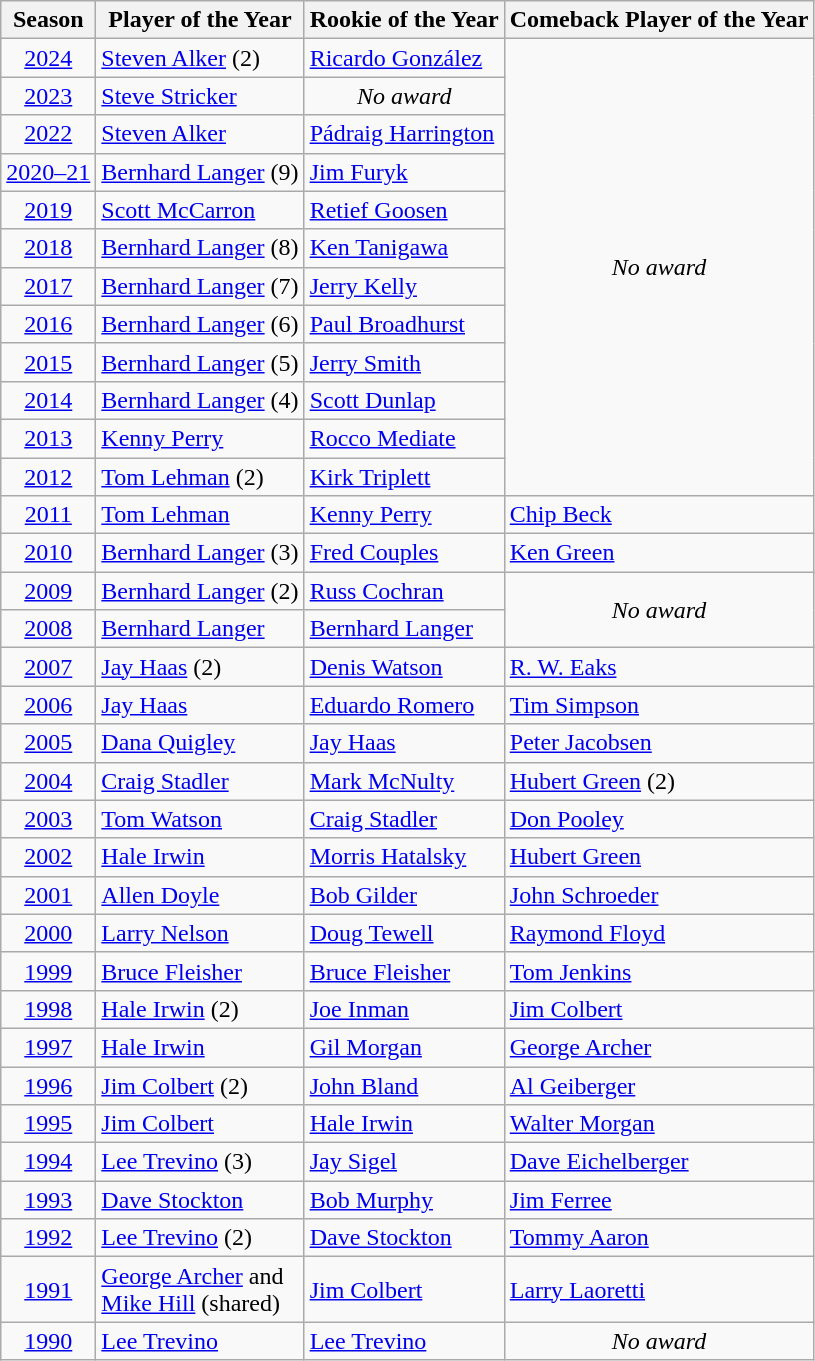<table class="wikitable">
<tr>
<th>Season</th>
<th>Player of the Year</th>
<th>Rookie of the Year</th>
<th>Comeback Player of the Year</th>
</tr>
<tr>
<td align=center><a href='#'>2024</a></td>
<td> <a href='#'>Steven Alker</a> (2)</td>
<td> <a href='#'>Ricardo González</a></td>
<td rowspan=12 align=center><em>No award</em></td>
</tr>
<tr>
<td align=center><a href='#'>2023</a></td>
<td> <a href='#'>Steve Stricker</a></td>
<td align=center><em>No award</em></td>
</tr>
<tr>
<td align=center><a href='#'>2022</a></td>
<td> <a href='#'>Steven Alker</a></td>
<td> <a href='#'>Pádraig Harrington</a></td>
</tr>
<tr>
<td align=center><a href='#'>2020–21</a></td>
<td> <a href='#'>Bernhard Langer</a> (9)</td>
<td> <a href='#'>Jim Furyk</a></td>
</tr>
<tr>
<td align=center><a href='#'>2019</a></td>
<td> <a href='#'>Scott McCarron</a></td>
<td> <a href='#'>Retief Goosen</a></td>
</tr>
<tr>
<td align=center><a href='#'>2018</a></td>
<td> <a href='#'>Bernhard Langer</a> (8)</td>
<td> <a href='#'>Ken Tanigawa</a></td>
</tr>
<tr>
<td align=center><a href='#'>2017</a></td>
<td> <a href='#'>Bernhard Langer</a> (7)</td>
<td> <a href='#'>Jerry Kelly</a></td>
</tr>
<tr>
<td align=center><a href='#'>2016</a></td>
<td> <a href='#'>Bernhard Langer</a> (6)</td>
<td> <a href='#'>Paul Broadhurst</a></td>
</tr>
<tr>
<td align=center><a href='#'>2015</a></td>
<td> <a href='#'>Bernhard Langer</a> (5)</td>
<td> <a href='#'>Jerry Smith</a></td>
</tr>
<tr>
<td align=center><a href='#'>2014</a></td>
<td> <a href='#'>Bernhard Langer</a> (4)</td>
<td> <a href='#'>Scott Dunlap</a></td>
</tr>
<tr>
<td align=center><a href='#'>2013</a></td>
<td> <a href='#'>Kenny Perry</a></td>
<td> <a href='#'>Rocco Mediate</a></td>
</tr>
<tr>
<td align=center><a href='#'>2012</a></td>
<td> <a href='#'>Tom Lehman</a> (2)</td>
<td> <a href='#'>Kirk Triplett</a></td>
</tr>
<tr>
<td align=center><a href='#'>2011</a></td>
<td> <a href='#'>Tom Lehman</a></td>
<td> <a href='#'>Kenny Perry</a></td>
<td> <a href='#'>Chip Beck</a></td>
</tr>
<tr>
<td align=center><a href='#'>2010</a></td>
<td> <a href='#'>Bernhard Langer</a> (3)</td>
<td> <a href='#'>Fred Couples</a></td>
<td> <a href='#'>Ken Green</a></td>
</tr>
<tr>
<td align=center><a href='#'>2009</a></td>
<td> <a href='#'>Bernhard Langer</a> (2)</td>
<td> <a href='#'>Russ Cochran</a></td>
<td rowspan=2 align=center><em>No award</em></td>
</tr>
<tr>
<td align=center><a href='#'>2008</a></td>
<td> <a href='#'>Bernhard Langer</a></td>
<td> <a href='#'>Bernhard Langer</a></td>
</tr>
<tr>
<td align=center><a href='#'>2007</a></td>
<td> <a href='#'>Jay Haas</a> (2)</td>
<td> <a href='#'>Denis Watson</a></td>
<td> <a href='#'>R. W. Eaks</a></td>
</tr>
<tr>
<td align=center><a href='#'>2006</a></td>
<td> <a href='#'>Jay Haas</a></td>
<td> <a href='#'>Eduardo Romero</a></td>
<td> <a href='#'>Tim Simpson</a></td>
</tr>
<tr>
<td align=center><a href='#'>2005</a></td>
<td> <a href='#'>Dana Quigley</a></td>
<td> <a href='#'>Jay Haas</a></td>
<td> <a href='#'>Peter Jacobsen</a></td>
</tr>
<tr>
<td align=center><a href='#'>2004</a></td>
<td> <a href='#'>Craig Stadler</a></td>
<td> <a href='#'>Mark McNulty</a></td>
<td> <a href='#'>Hubert Green</a> (2)</td>
</tr>
<tr>
<td align=center><a href='#'>2003</a></td>
<td> <a href='#'>Tom Watson</a></td>
<td> <a href='#'>Craig Stadler</a></td>
<td> <a href='#'>Don Pooley</a></td>
</tr>
<tr>
<td align=center><a href='#'>2002</a></td>
<td> <a href='#'>Hale Irwin</a></td>
<td> <a href='#'>Morris Hatalsky</a></td>
<td> <a href='#'>Hubert Green</a></td>
</tr>
<tr>
<td align=center><a href='#'>2001</a></td>
<td> <a href='#'>Allen Doyle</a></td>
<td> <a href='#'>Bob Gilder</a></td>
<td> <a href='#'>John Schroeder</a></td>
</tr>
<tr>
<td align=center><a href='#'>2000</a></td>
<td> <a href='#'>Larry Nelson</a></td>
<td> <a href='#'>Doug Tewell</a></td>
<td> <a href='#'>Raymond Floyd</a></td>
</tr>
<tr>
<td align=center><a href='#'>1999</a></td>
<td> <a href='#'>Bruce Fleisher</a></td>
<td> <a href='#'>Bruce Fleisher</a></td>
<td> <a href='#'>Tom Jenkins</a></td>
</tr>
<tr>
<td align=center><a href='#'>1998</a></td>
<td> <a href='#'>Hale Irwin</a> (2)</td>
<td> <a href='#'>Joe Inman</a></td>
<td> <a href='#'>Jim Colbert</a></td>
</tr>
<tr>
<td align=center><a href='#'>1997</a></td>
<td> <a href='#'>Hale Irwin</a></td>
<td> <a href='#'>Gil Morgan</a></td>
<td> <a href='#'>George Archer</a></td>
</tr>
<tr>
<td align=center><a href='#'>1996</a></td>
<td> <a href='#'>Jim Colbert</a> (2)</td>
<td> <a href='#'>John Bland</a></td>
<td> <a href='#'>Al Geiberger</a></td>
</tr>
<tr>
<td align=center><a href='#'>1995</a></td>
<td> <a href='#'>Jim Colbert</a></td>
<td> <a href='#'>Hale Irwin</a></td>
<td> <a href='#'>Walter Morgan</a></td>
</tr>
<tr>
<td align=center><a href='#'>1994</a></td>
<td> <a href='#'>Lee Trevino</a> (3)</td>
<td> <a href='#'>Jay Sigel</a></td>
<td> <a href='#'>Dave Eichelberger</a></td>
</tr>
<tr>
<td align=center><a href='#'>1993</a></td>
<td> <a href='#'>Dave Stockton</a></td>
<td> <a href='#'>Bob Murphy</a></td>
<td> <a href='#'>Jim Ferree</a></td>
</tr>
<tr>
<td align=center><a href='#'>1992</a></td>
<td> <a href='#'>Lee Trevino</a> (2)</td>
<td> <a href='#'>Dave Stockton</a></td>
<td> <a href='#'>Tommy Aaron</a></td>
</tr>
<tr>
<td align=center><a href='#'>1991</a></td>
<td> <a href='#'>George Archer</a> and<br> <a href='#'>Mike Hill</a> (shared)</td>
<td> <a href='#'>Jim Colbert</a></td>
<td> <a href='#'>Larry Laoretti</a></td>
</tr>
<tr>
<td align=center><a href='#'>1990</a></td>
<td> <a href='#'>Lee Trevino</a></td>
<td> <a href='#'>Lee Trevino</a></td>
<td align=center><em>No award</em></td>
</tr>
</table>
